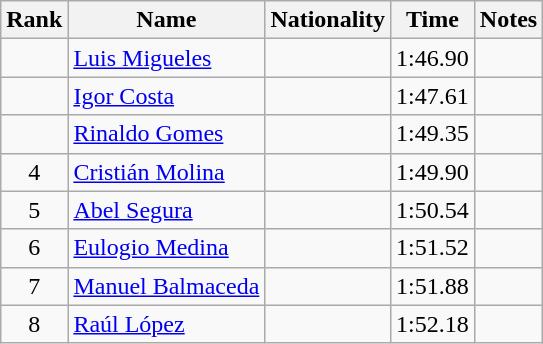<table class="wikitable sortable" style="text-align:center">
<tr>
<th>Rank</th>
<th>Name</th>
<th>Nationality</th>
<th>Time</th>
<th>Notes</th>
</tr>
<tr>
<td></td>
<td align=left><a href='#'>Luis Migueles</a></td>
<td align=left></td>
<td>1:46.90</td>
<td></td>
</tr>
<tr>
<td></td>
<td align=left><a href='#'>Igor Costa</a></td>
<td align=left></td>
<td>1:47.61</td>
<td></td>
</tr>
<tr>
<td></td>
<td align=left><a href='#'>Rinaldo Gomes</a></td>
<td align=left></td>
<td>1:49.35</td>
<td></td>
</tr>
<tr>
<td>4</td>
<td align=left><a href='#'>Cristián Molina</a></td>
<td align=left></td>
<td>1:49.90</td>
<td></td>
</tr>
<tr>
<td>5</td>
<td align=left><a href='#'>Abel Segura</a></td>
<td align=left></td>
<td>1:50.54</td>
<td></td>
</tr>
<tr>
<td>6</td>
<td align=left><a href='#'>Eulogio Medina</a></td>
<td align=left></td>
<td>1:51.52</td>
<td></td>
</tr>
<tr>
<td>7</td>
<td align=left><a href='#'>Manuel Balmaceda</a></td>
<td align=left></td>
<td>1:51.88</td>
<td></td>
</tr>
<tr>
<td>8</td>
<td align=left><a href='#'>Raúl López</a></td>
<td align=left></td>
<td>1:52.18</td>
<td></td>
</tr>
</table>
